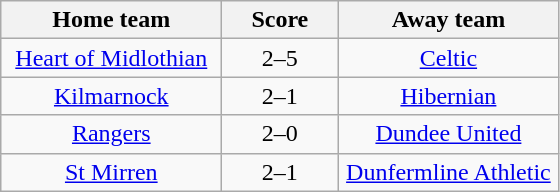<table class="wikitable" style="text-align: center">
<tr>
<th width=140>Home team</th>
<th width=70>Score</th>
<th width=140>Away team</th>
</tr>
<tr>
<td><a href='#'>Heart of Midlothian</a></td>
<td>2–5</td>
<td><a href='#'>Celtic</a></td>
</tr>
<tr>
<td><a href='#'>Kilmarnock</a></td>
<td>2–1</td>
<td><a href='#'>Hibernian</a></td>
</tr>
<tr>
<td><a href='#'>Rangers</a></td>
<td>2–0</td>
<td><a href='#'>Dundee United</a></td>
</tr>
<tr>
<td><a href='#'>St Mirren</a></td>
<td>2–1</td>
<td><a href='#'>Dunfermline Athletic</a></td>
</tr>
</table>
